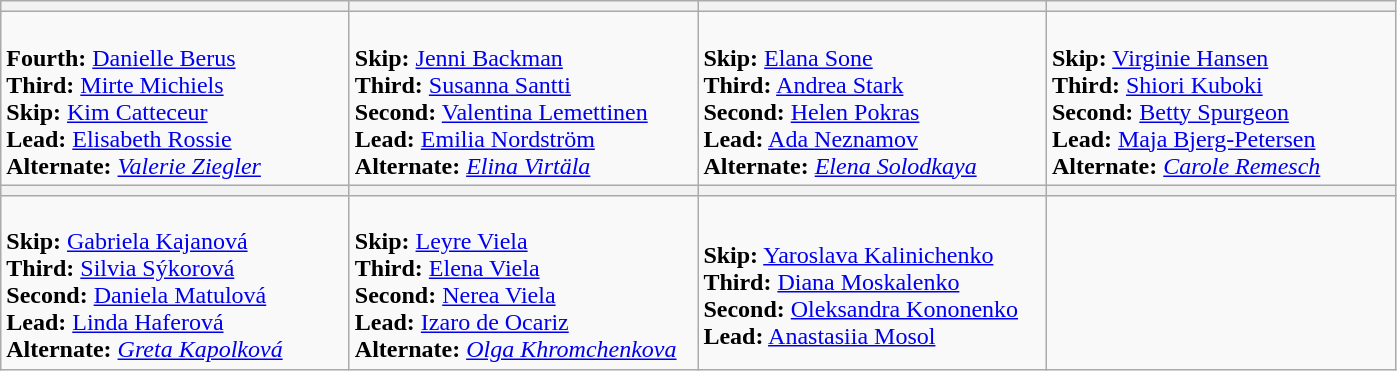<table class="wikitable">
<tr>
<th width=200></th>
<th width=200></th>
<th width=200></th>
<th width=225></th>
</tr>
<tr>
<td><br><strong>Fourth:</strong> <a href='#'>Danielle Berus</a><br>
<strong>Third:</strong> <a href='#'>Mirte Michiels</a><br>
<strong>Skip:</strong> <a href='#'>Kim Catteceur</a><br>
<strong>Lead:</strong> <a href='#'>Elisabeth Rossie</a><br>
<strong>Alternate:</strong> <em><a href='#'>Valerie Ziegler</a></em></td>
<td><br><strong>Skip:</strong> <a href='#'>Jenni Backman</a><br>
<strong>Third:</strong> <a href='#'>Susanna Santti</a><br>
<strong>Second:</strong> <a href='#'>Valentina Lemettinen</a><br>
<strong>Lead:</strong> <a href='#'>Emilia Nordström</a><br>
<strong>Alternate:</strong> <em><a href='#'>Elina Virtäla</a></em></td>
<td><br><strong>Skip:</strong> <a href='#'>Elana Sone</a><br>
<strong>Third:</strong> <a href='#'>Andrea Stark</a><br>
<strong>Second:</strong> <a href='#'>Helen Pokras</a><br>
<strong>Lead:</strong> <a href='#'>Ada Neznamov</a><br>
<strong>Alternate:</strong> <em><a href='#'>Elena Solodkaya</a></em></td>
<td><br><strong>Skip:</strong> <a href='#'>Virginie Hansen</a><br>
<strong>Third:</strong> <a href='#'>Shiori Kuboki</a><br>
<strong>Second:</strong> <a href='#'>Betty Spurgeon</a><br>
<strong>Lead:</strong> <a href='#'>Maja Bjerg-Petersen</a><br>
<strong>Alternate:</strong> <em><a href='#'>Carole Remesch</a></em></td>
</tr>
<tr>
<th width=225></th>
<th width=225></th>
<th width=225></th>
<th></th>
</tr>
<tr>
<td><br><strong>Skip:</strong> <a href='#'>Gabriela Kajanová</a><br>
<strong>Third:</strong> <a href='#'>Silvia Sýkorová</a><br>
<strong>Second:</strong> <a href='#'>Daniela Matulová</a><br>
<strong>Lead:</strong> <a href='#'>Linda Haferová</a><br>
<strong>Alternate:</strong> <em><a href='#'>Greta Kapolková</a></em></td>
<td><br><strong>Skip:</strong> <a href='#'>Leyre Viela</a><br>
<strong>Third:</strong> <a href='#'>Elena Viela</a><br>
<strong>Second:</strong> <a href='#'>Nerea Viela</a><br>
<strong>Lead:</strong> <a href='#'>Izaro de Ocariz</a><br>
<strong>Alternate:</strong> <em><a href='#'>Olga Khromchenkova</a></em></td>
<td><br><strong>Skip:</strong> <a href='#'>Yaroslava Kalinichenko</a><br>
<strong>Third:</strong> <a href='#'>Diana Moskalenko</a><br>
<strong>Second:</strong> <a href='#'>Oleksandra Kononenko</a><br>
<strong>Lead:</strong> <a href='#'>Anastasiia Mosol</a></td>
<td></td>
</tr>
</table>
